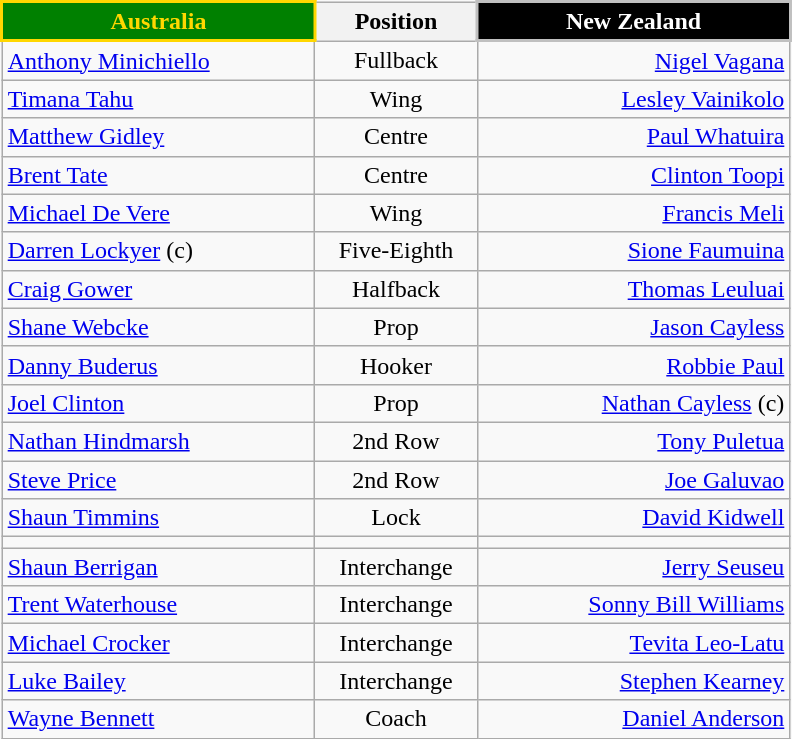<table style="margin: 1em auto 1em auto" class="wikitable">
<tr>
<th align="centre" width="200" style="border: 2px solid gold; background: green; color: gold">Australia</th>
<th width="100">Position</th>
<th align="centre" width="200" style="border: 2px solid silver; background: black; color: white">New Zealand</th>
</tr>
<tr>
<td align="left"> <a href='#'>Anthony Minichiello</a></td>
<td align="center">Fullback</td>
<td align="right"><a href='#'>Nigel Vagana</a> </td>
</tr>
<tr>
<td align="left"> <a href='#'>Timana Tahu</a></td>
<td align="center">Wing</td>
<td align="right"><a href='#'>Lesley Vainikolo</a> </td>
</tr>
<tr>
<td align="left"> <a href='#'>Matthew Gidley</a></td>
<td align="center">Centre</td>
<td align="right"><a href='#'>Paul Whatuira</a> </td>
</tr>
<tr>
<td align="left"> <a href='#'>Brent Tate</a></td>
<td align="center">Centre</td>
<td align="right"><a href='#'>Clinton Toopi</a> </td>
</tr>
<tr>
<td align="left"> <a href='#'>Michael De Vere</a></td>
<td align="center">Wing</td>
<td align="right"><a href='#'>Francis Meli</a> </td>
</tr>
<tr>
<td align="left"> <a href='#'>Darren Lockyer</a> (c)</td>
<td align="center">Five-Eighth</td>
<td align="right"><a href='#'>Sione Faumuina</a> </td>
</tr>
<tr>
<td align="left"> <a href='#'>Craig Gower</a></td>
<td align="center">Halfback</td>
<td align="right"><a href='#'>Thomas Leuluai</a> </td>
</tr>
<tr>
<td align="left"> <a href='#'>Shane Webcke</a></td>
<td align="center">Prop</td>
<td align="right"><a href='#'>Jason Cayless</a> </td>
</tr>
<tr>
<td align="left"> <a href='#'>Danny Buderus</a></td>
<td align="center">Hooker</td>
<td align="right"><a href='#'>Robbie Paul</a> </td>
</tr>
<tr>
<td align="left"> <a href='#'>Joel Clinton</a></td>
<td align="center">Prop</td>
<td align="right"><a href='#'>Nathan Cayless</a> (c) </td>
</tr>
<tr>
<td align="left"> <a href='#'>Nathan Hindmarsh</a></td>
<td align="center">2nd Row</td>
<td align="right"><a href='#'>Tony Puletua</a> </td>
</tr>
<tr>
<td align="left"> <a href='#'>Steve Price</a></td>
<td align="center">2nd Row</td>
<td align="right"><a href='#'>Joe Galuvao</a> </td>
</tr>
<tr>
<td align="left"> <a href='#'>Shaun Timmins</a></td>
<td align="center">Lock</td>
<td align="right"><a href='#'>David Kidwell</a> </td>
</tr>
<tr>
<td></td>
<td></td>
<td></td>
</tr>
<tr>
<td align="left"> <a href='#'>Shaun Berrigan</a></td>
<td align="center">Interchange</td>
<td align="right"><a href='#'>Jerry Seuseu</a> </td>
</tr>
<tr>
<td align="left"> <a href='#'>Trent Waterhouse</a></td>
<td align="center">Interchange</td>
<td align="right"><a href='#'>Sonny Bill Williams</a> </td>
</tr>
<tr>
<td align="left"> <a href='#'>Michael Crocker</a></td>
<td align="center">Interchange</td>
<td align="right"><a href='#'>Tevita Leo-Latu</a> </td>
</tr>
<tr>
<td align="left"> <a href='#'>Luke Bailey</a></td>
<td align="center">Interchange</td>
<td align="right"><a href='#'>Stephen Kearney</a> </td>
</tr>
<tr>
<td align="left"> <a href='#'>Wayne Bennett</a></td>
<td align="center">Coach</td>
<td align="right"><a href='#'>Daniel Anderson</a> </td>
</tr>
</table>
